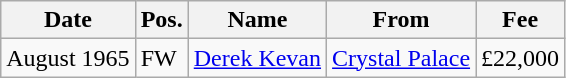<table class="wikitable">
<tr>
<th>Date</th>
<th>Pos.</th>
<th>Name</th>
<th>From</th>
<th>Fee</th>
</tr>
<tr>
<td>August 1965</td>
<td>FW</td>
<td> <a href='#'>Derek Kevan</a></td>
<td> <a href='#'>Crystal Palace</a></td>
<td>£22,000</td>
</tr>
</table>
